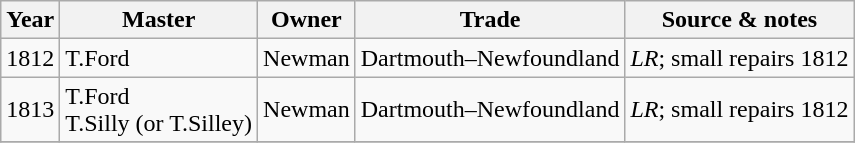<table class=" wikitable">
<tr>
<th>Year</th>
<th>Master</th>
<th>Owner</th>
<th>Trade</th>
<th>Source & notes</th>
</tr>
<tr>
<td>1812</td>
<td>T.Ford</td>
<td>Newman</td>
<td>Dartmouth–Newfoundland</td>
<td><em>LR</em>; small repairs 1812</td>
</tr>
<tr>
<td>1813</td>
<td>T.Ford<br>T.Silly (or T.Silley)</td>
<td>Newman</td>
<td>Dartmouth–Newfoundland</td>
<td><em>LR</em>; small repairs 1812</td>
</tr>
<tr>
</tr>
</table>
